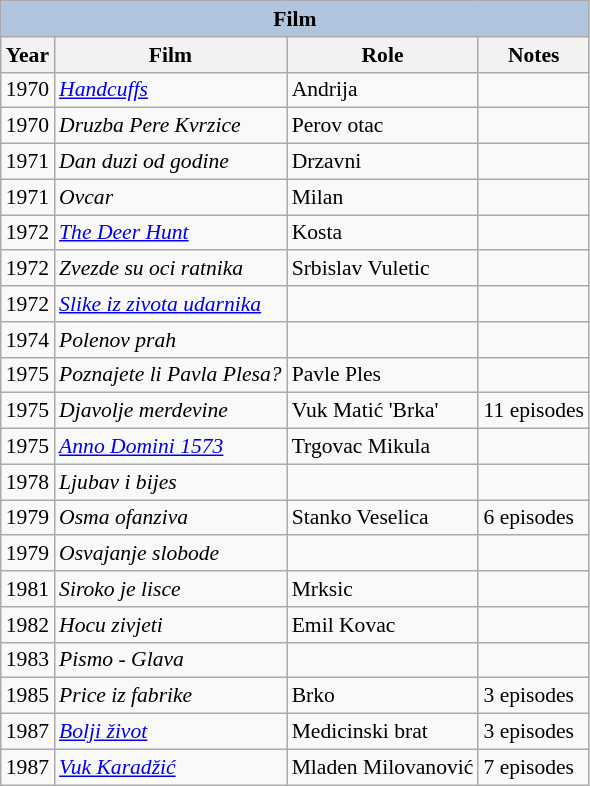<table class="wikitable" style="font-size:90%;">
<tr>
<th colspan="4" style="background: LightSteelBlue;">Film</th>
</tr>
<tr>
<th>Year</th>
<th>Film</th>
<th>Role</th>
<th>Notes</th>
</tr>
<tr>
<td>1970</td>
<td><em><a href='#'>Handcuffs</a></em></td>
<td>Andrija</td>
<td></td>
</tr>
<tr>
<td>1970</td>
<td><em>Druzba Pere Kvrzice</em></td>
<td>Perov otac</td>
<td></td>
</tr>
<tr>
<td>1971</td>
<td><em>Dan duzi od godine</em></td>
<td>Drzavni</td>
<td></td>
</tr>
<tr>
<td>1971</td>
<td><em>Ovcar</em></td>
<td>Milan</td>
<td></td>
</tr>
<tr>
<td>1972</td>
<td><em><a href='#'>The Deer Hunt</a></em></td>
<td>Kosta</td>
<td></td>
</tr>
<tr>
<td>1972</td>
<td><em>Zvezde su oci ratnika</em></td>
<td>Srbislav Vuletic</td>
<td></td>
</tr>
<tr>
<td>1972</td>
<td><em><a href='#'>Slike iz zivota udarnika</a></em></td>
<td></td>
<td></td>
</tr>
<tr>
<td>1974</td>
<td><em>Polenov prah</em></td>
<td></td>
<td></td>
</tr>
<tr>
<td>1975</td>
<td><em>Poznajete li Pavla Plesa?</em></td>
<td>Pavle Ples</td>
<td></td>
</tr>
<tr>
<td>1975</td>
<td><em>Djavolje merdevine</em></td>
<td>Vuk Matić 'Brka'</td>
<td>11 episodes</td>
</tr>
<tr>
<td>1975</td>
<td><em><a href='#'>Anno Domini 1573</a></em></td>
<td>Trgovac Mikula</td>
<td></td>
</tr>
<tr>
<td>1978</td>
<td><em>Ljubav i bijes</em></td>
<td></td>
<td></td>
</tr>
<tr>
<td>1979</td>
<td><em>Osma ofanziva</em></td>
<td>Stanko Veselica</td>
<td>6 episodes</td>
</tr>
<tr>
<td>1979</td>
<td><em>Osvajanje slobode</em></td>
<td></td>
<td></td>
</tr>
<tr>
<td>1981</td>
<td><em>Siroko je lisce</em></td>
<td>Mrksic</td>
<td></td>
</tr>
<tr>
<td>1982</td>
<td><em>Hocu zivjeti</em></td>
<td>Emil Kovac</td>
<td></td>
</tr>
<tr>
<td>1983</td>
<td><em>Pismo - Glava</em></td>
<td></td>
<td></td>
</tr>
<tr>
<td>1985</td>
<td><em>Price iz fabrike</em></td>
<td>Brko</td>
<td>3 episodes</td>
</tr>
<tr>
<td>1987</td>
<td><em><a href='#'>Bolji život</a></em></td>
<td>Medicinski brat</td>
<td>3 episodes</td>
</tr>
<tr>
<td>1987</td>
<td><em><a href='#'>Vuk Karadžić</a></em></td>
<td>Mladen Milovanović</td>
<td>7 episodes</td>
</tr>
</table>
